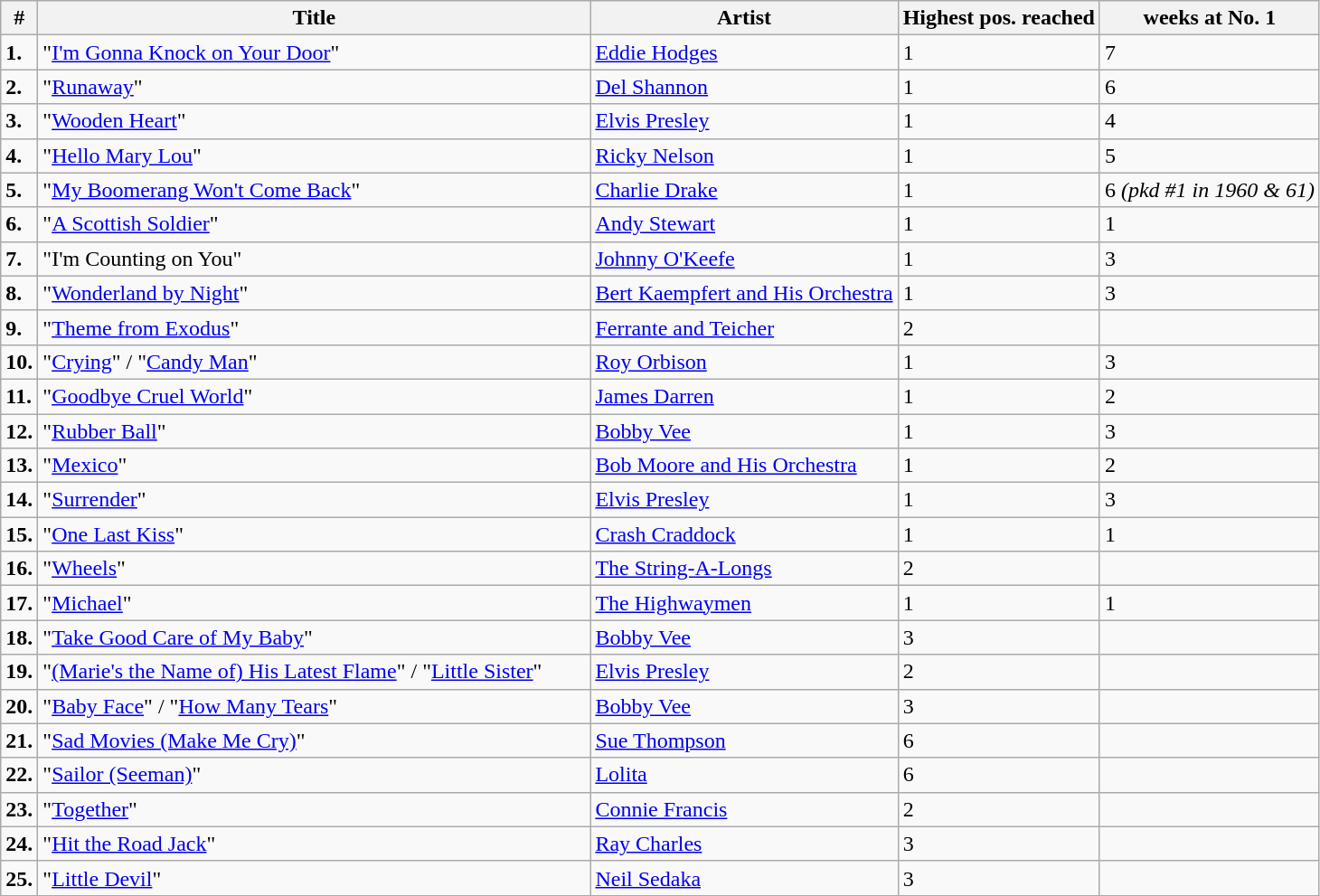<table class="wikitable sortable">
<tr>
<th>#</th>
<th width="400">Title</th>
<th>Artist</th>
<th>Highest pos. reached</th>
<th>weeks at No. 1</th>
</tr>
<tr>
<td><strong>1.</strong></td>
<td>"<a href='#'>I'm Gonna Knock on Your Door</a>"</td>
<td><a href='#'>Eddie Hodges</a></td>
<td>1</td>
<td>7</td>
</tr>
<tr>
<td><strong>2.</strong></td>
<td>"<a href='#'>Runaway</a>"</td>
<td><a href='#'>Del Shannon</a></td>
<td>1</td>
<td>6</td>
</tr>
<tr>
<td><strong>3.</strong></td>
<td>"<a href='#'>Wooden Heart</a>"</td>
<td><a href='#'>Elvis Presley</a></td>
<td>1</td>
<td>4</td>
</tr>
<tr>
<td><strong>4.</strong></td>
<td>"<a href='#'>Hello Mary Lou</a>"</td>
<td><a href='#'>Ricky Nelson</a></td>
<td>1</td>
<td>5</td>
</tr>
<tr>
<td><strong>5.</strong></td>
<td>"<a href='#'>My Boomerang Won't Come Back</a>"</td>
<td><a href='#'>Charlie Drake</a></td>
<td>1</td>
<td>6 <em>(pkd #1 in 1960 & 61)</em></td>
</tr>
<tr>
<td><strong>6.</strong></td>
<td>"<a href='#'>A Scottish Soldier</a>"</td>
<td><a href='#'>Andy Stewart</a></td>
<td>1</td>
<td>1</td>
</tr>
<tr>
<td><strong>7.</strong></td>
<td>"I'm Counting on You"</td>
<td><a href='#'>Johnny O'Keefe</a></td>
<td>1</td>
<td>3</td>
</tr>
<tr>
<td><strong>8.</strong></td>
<td>"<a href='#'>Wonderland by Night</a>"</td>
<td><a href='#'>Bert Kaempfert and His Orchestra</a></td>
<td>1</td>
<td>3</td>
</tr>
<tr>
<td><strong>9.</strong></td>
<td>"<a href='#'>Theme from Exodus</a>"</td>
<td><a href='#'>Ferrante and Teicher</a></td>
<td>2</td>
<td></td>
</tr>
<tr>
<td><strong>10.</strong></td>
<td>"<a href='#'>Crying</a>" / "<a href='#'>Candy Man</a>"</td>
<td><a href='#'>Roy Orbison</a></td>
<td>1</td>
<td>3</td>
</tr>
<tr>
<td><strong>11.</strong></td>
<td>"<a href='#'>Goodbye Cruel World</a>"</td>
<td><a href='#'>James Darren</a></td>
<td>1</td>
<td>2</td>
</tr>
<tr>
<td><strong>12.</strong></td>
<td>"<a href='#'>Rubber Ball</a>"</td>
<td><a href='#'>Bobby Vee</a></td>
<td>1</td>
<td>3</td>
</tr>
<tr>
<td><strong>13.</strong></td>
<td>"<a href='#'>Mexico</a>"</td>
<td><a href='#'>Bob Moore and His Orchestra</a></td>
<td>1</td>
<td>2</td>
</tr>
<tr>
<td><strong>14.</strong></td>
<td>"<a href='#'>Surrender</a>"</td>
<td><a href='#'>Elvis Presley</a></td>
<td>1</td>
<td>3</td>
</tr>
<tr>
<td><strong>15.</strong></td>
<td>"<a href='#'>One Last Kiss</a>"</td>
<td><a href='#'>Crash Craddock</a></td>
<td>1</td>
<td>1</td>
</tr>
<tr>
<td><strong>16.</strong></td>
<td>"<a href='#'>Wheels</a>"</td>
<td><a href='#'>The String-A-Longs</a></td>
<td>2</td>
<td></td>
</tr>
<tr>
<td><strong>17.</strong></td>
<td>"<a href='#'>Michael</a>"</td>
<td><a href='#'>The Highwaymen</a></td>
<td>1</td>
<td>1</td>
</tr>
<tr>
<td><strong>18.</strong></td>
<td>"<a href='#'>Take Good Care of My Baby</a>"</td>
<td><a href='#'>Bobby Vee</a></td>
<td>3</td>
<td></td>
</tr>
<tr>
<td><strong>19.</strong></td>
<td>"<a href='#'>(Marie's the Name of) His Latest Flame</a>" / "<a href='#'>Little Sister</a>"</td>
<td><a href='#'>Elvis Presley</a></td>
<td>2</td>
<td></td>
</tr>
<tr>
<td><strong>20.</strong></td>
<td>"<a href='#'>Baby Face</a>" / "<a href='#'>How Many Tears</a>"</td>
<td><a href='#'>Bobby Vee</a></td>
<td>3</td>
<td></td>
</tr>
<tr>
<td><strong>21.</strong></td>
<td>"<a href='#'>Sad Movies (Make Me Cry)</a>"</td>
<td><a href='#'>Sue Thompson</a></td>
<td>6</td>
<td></td>
</tr>
<tr>
<td><strong>22.</strong></td>
<td>"<a href='#'>Sailor (Seeman)</a>"</td>
<td><a href='#'>Lolita</a></td>
<td>6</td>
<td></td>
</tr>
<tr>
<td><strong>23.</strong></td>
<td>"<a href='#'>Together</a>"</td>
<td><a href='#'>Connie Francis</a></td>
<td>2</td>
<td></td>
</tr>
<tr>
<td><strong>24.</strong></td>
<td>"<a href='#'>Hit the Road Jack</a>"</td>
<td><a href='#'>Ray Charles</a></td>
<td>3</td>
<td></td>
</tr>
<tr>
<td><strong>25.</strong></td>
<td>"<a href='#'>Little Devil</a>"</td>
<td><a href='#'>Neil Sedaka</a></td>
<td>3</td>
<td></td>
</tr>
</table>
